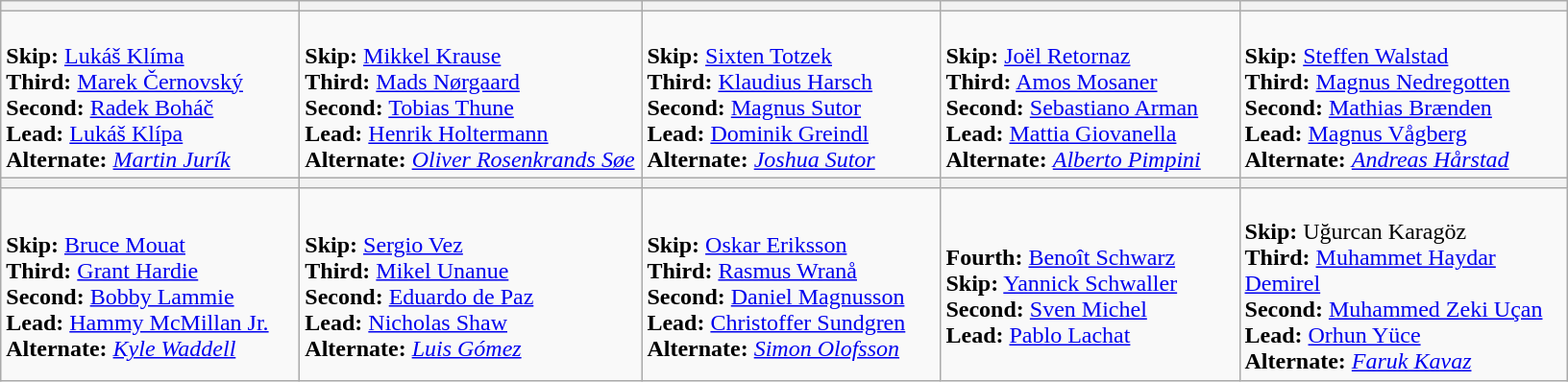<table class="wikitable">
<tr>
<th width=200></th>
<th width=230></th>
<th width=200></th>
<th width=200></th>
<th width=200></th>
</tr>
<tr>
<td><br><strong>Skip:</strong> <a href='#'>Lukáš Klíma</a><br>
<strong>Third:</strong> <a href='#'>Marek Černovský</a><br>
<strong>Second:</strong> <a href='#'>Radek Boháč</a><br>
<strong>Lead:</strong> <a href='#'>Lukáš Klípa</a><br>
<strong>Alternate:</strong> <em><a href='#'>Martin Jurík</a></em></td>
<td><br><strong>Skip:</strong> <a href='#'>Mikkel Krause</a><br>
<strong>Third:</strong> <a href='#'>Mads Nørgaard</a><br>
<strong>Second:</strong> <a href='#'>Tobias Thune</a><br>
<strong>Lead:</strong> <a href='#'>Henrik Holtermann</a><br>
<strong>Alternate:</strong> <em><a href='#'>Oliver Rosenkrands Søe</a></em></td>
<td><br><strong>Skip:</strong> <a href='#'>Sixten Totzek</a><br>
<strong>Third:</strong> <a href='#'>Klaudius Harsch</a><br>
<strong>Second:</strong> <a href='#'>Magnus Sutor</a><br>
<strong>Lead:</strong> <a href='#'>Dominik Greindl</a><br>
<strong>Alternate:</strong> <em><a href='#'>Joshua Sutor</a></em></td>
<td><br><strong>Skip:</strong> <a href='#'>Joël Retornaz</a><br>
<strong>Third:</strong> <a href='#'>Amos Mosaner</a><br>
<strong>Second:</strong> <a href='#'>Sebastiano Arman</a><br>
<strong>Lead:</strong> <a href='#'>Mattia Giovanella</a><br>
<strong>Alternate:</strong> <em><a href='#'>Alberto Pimpini</a></em></td>
<td><br><strong>Skip:</strong> <a href='#'>Steffen Walstad</a><br>
<strong>Third:</strong> <a href='#'>Magnus Nedregotten</a><br>
<strong>Second:</strong> <a href='#'>Mathias Brænden</a><br>
<strong>Lead:</strong> <a href='#'>Magnus Vågberg</a><br>
<strong>Alternate:</strong> <em><a href='#'>Andreas Hårstad</a></em></td>
</tr>
<tr>
<th width=200></th>
<th width=200></th>
<th width=200></th>
<th width=200></th>
<th width=220></th>
</tr>
<tr>
<td><br><strong>Skip:</strong> <a href='#'>Bruce Mouat</a><br>
<strong>Third:</strong> <a href='#'>Grant Hardie</a><br>
<strong>Second:</strong> <a href='#'>Bobby Lammie</a><br>
<strong>Lead:</strong> <a href='#'>Hammy McMillan Jr.</a><br>
<strong>Alternate:</strong> <em><a href='#'>Kyle Waddell</a></em></td>
<td><br><strong>Skip:</strong> <a href='#'>Sergio Vez</a><br>
<strong>Third:</strong> <a href='#'>Mikel Unanue</a><br>
<strong>Second:</strong> <a href='#'>Eduardo de Paz</a><br>
<strong>Lead:</strong> <a href='#'>Nicholas Shaw</a><br>
<strong>Alternate:</strong> <em><a href='#'>Luis Gómez</a></em></td>
<td><br><strong>Skip:</strong> <a href='#'>Oskar Eriksson</a><br>
<strong>Third:</strong> <a href='#'>Rasmus Wranå</a><br>
<strong>Second:</strong> <a href='#'>Daniel Magnusson</a><br>
<strong>Lead:</strong> <a href='#'>Christoffer Sundgren</a><br>
<strong>Alternate:</strong> <em><a href='#'>Simon Olofsson</a></em></td>
<td><br><strong>Fourth:</strong> <a href='#'>Benoît Schwarz</a><br>
<strong>Skip:</strong> <a href='#'>Yannick Schwaller</a><br>
<strong>Second:</strong> <a href='#'>Sven Michel</a><br>
<strong>Lead:</strong> <a href='#'>Pablo Lachat</a></td>
<td><br><strong>Skip:</strong> Uğurcan Karagöz<br>
<strong>Third:</strong> <a href='#'>Muhammet Haydar Demirel</a><br>
<strong>Second:</strong> <a href='#'>Muhammed Zeki Uçan</a><br>
<strong>Lead:</strong> <a href='#'>Orhun Yüce</a><br>
<strong>Alternate:</strong> <em><a href='#'>Faruk Kavaz</a></em></td>
</tr>
</table>
